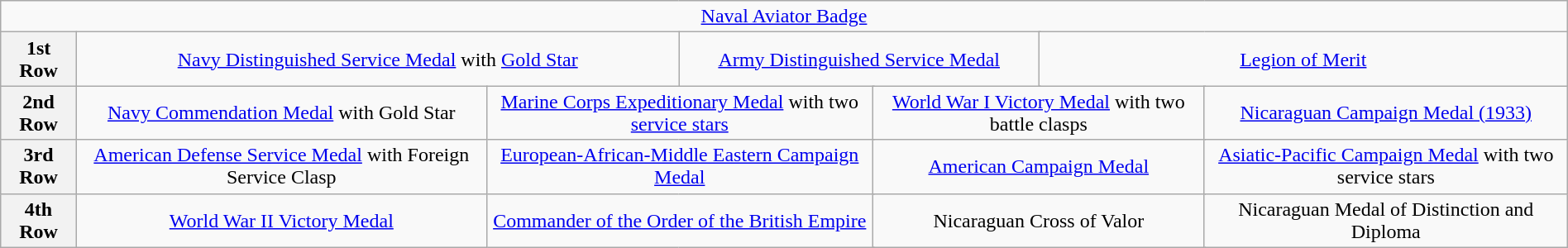<table class="wikitable" style="margin:1em auto; text-align:center;">
<tr>
<td colspan="14"><a href='#'>Naval Aviator Badge</a></td>
</tr>
<tr>
<th>1st Row</th>
<td colspan="5"><a href='#'>Navy Distinguished Service Medal</a> with <a href='#'>Gold Star</a></td>
<td colspan="5"><a href='#'>Army Distinguished Service Medal</a></td>
<td colspan="5"><a href='#'>Legion of Merit</a></td>
</tr>
<tr>
<th>2nd Row</th>
<td colspan="4"><a href='#'>Navy Commendation Medal</a> with Gold Star</td>
<td colspan="4"><a href='#'>Marine Corps Expeditionary Medal</a> with two <a href='#'>service stars</a></td>
<td colspan="4"><a href='#'>World War I Victory Medal</a> with two battle clasps</td>
<td colspan="4"><a href='#'>Nicaraguan Campaign Medal (1933)</a></td>
</tr>
<tr>
<th>3rd Row</th>
<td colspan="4"><a href='#'>American Defense Service Medal</a> with Foreign Service Clasp</td>
<td colspan="4"><a href='#'>European-African-Middle Eastern Campaign Medal</a></td>
<td colspan="4"><a href='#'>American Campaign Medal</a></td>
<td colspan="4"><a href='#'>Asiatic-Pacific Campaign Medal</a> with two service stars</td>
</tr>
<tr>
<th>4th Row</th>
<td colspan="4"><a href='#'>World War II Victory Medal</a></td>
<td colspan="4"><a href='#'>Commander of the Order of the British Empire</a></td>
<td colspan="4">Nicaraguan Cross of Valor</td>
<td colspan="4">Nicaraguan Medal of Distinction and Diploma</td>
</tr>
</table>
